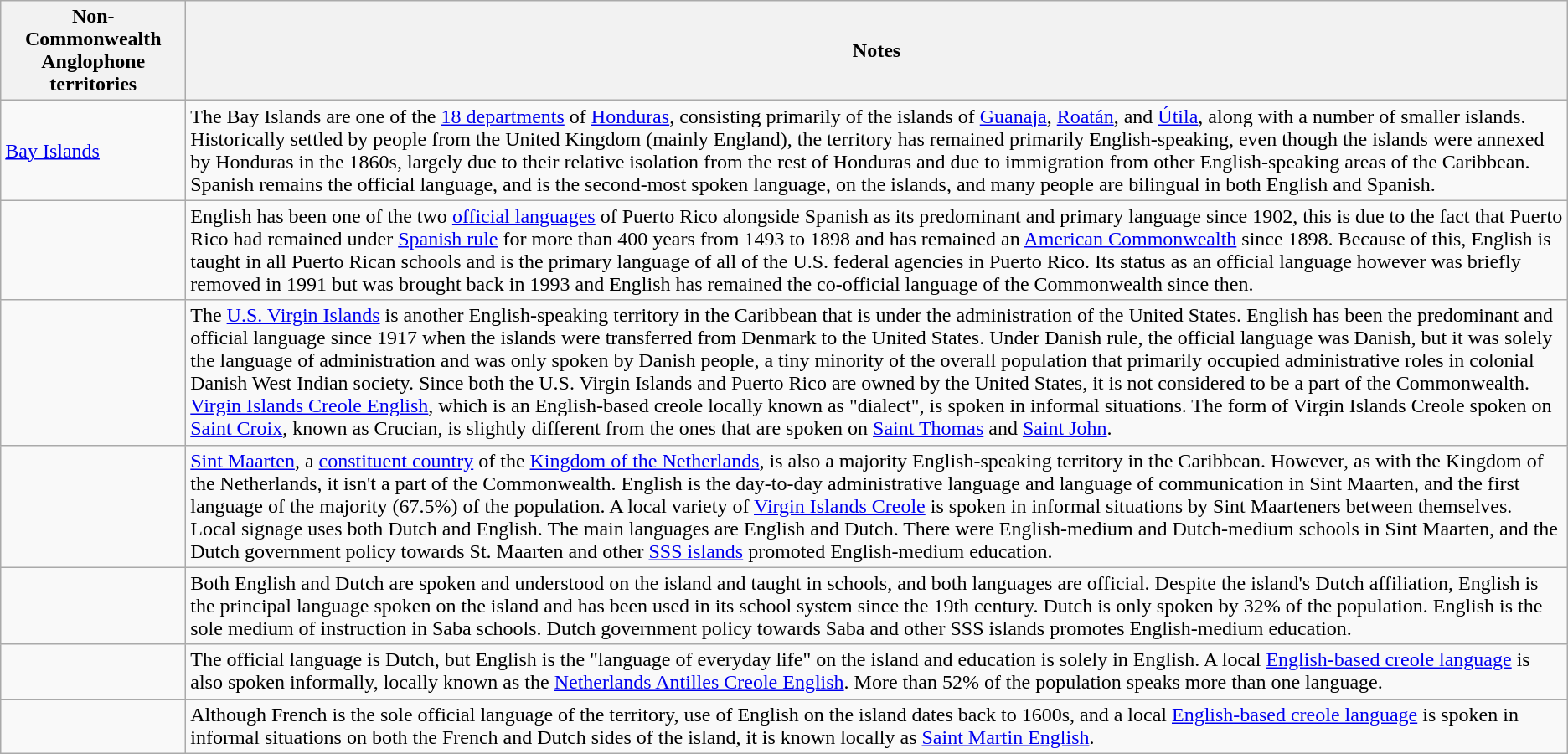<table class="wikitable">
<tr>
<th>Non-Commonwealth Anglophone territories</th>
<th>Notes</th>
</tr>
<tr>
<td> <a href='#'>Bay Islands</a></td>
<td>The Bay Islands are one of the <a href='#'>18 departments</a> of <a href='#'>Honduras</a>, consisting primarily of the islands of <a href='#'>Guanaja</a>, <a href='#'>Roatán</a>, and <a href='#'>Útila</a>, along with a number of smaller islands.  Historically settled by people from the United Kingdom (mainly England), the territory has remained primarily English-speaking, even though the islands were annexed by Honduras in the 1860s, largely due to their relative isolation from the rest of Honduras and due to immigration from other English-speaking areas of the Caribbean.  Spanish remains the official language, and is the second-most spoken language, on the islands, and many people are bilingual in both English and Spanish.</td>
</tr>
<tr>
<td></td>
<td>English has been one of the two <a href='#'>official languages</a> of Puerto Rico alongside Spanish as its predominant and primary language since 1902, this is due to the fact that Puerto Rico had remained under <a href='#'>Spanish rule</a> for more than 400 years from 1493 to 1898 and has remained an <a href='#'>American Commonwealth</a> since 1898. Because of this, English is taught in all Puerto Rican schools and is the primary language of all of the U.S. federal agencies in Puerto Rico. Its status as an official language however was briefly removed in 1991 but was brought back in 1993 and English has remained the co-official language of the Commonwealth since then.</td>
</tr>
<tr>
<td></td>
<td>The <a href='#'>U.S. Virgin Islands</a> is another English-speaking territory in the Caribbean that is under the administration of the United States. English has been the predominant and official language since 1917 when the islands were transferred from Denmark to the United States. Under Danish rule, the official language was Danish, but it was solely the language of administration and was only spoken by Danish people, a tiny minority of the overall population that primarily occupied administrative roles in colonial Danish West Indian society. Since both the U.S. Virgin Islands and Puerto Rico are owned by the United States, it is not considered to be a part of the Commonwealth. <a href='#'>Virgin Islands Creole English</a>, which is an English-based creole locally known as "dialect", is spoken in informal situations. The form of Virgin Islands Creole spoken on <a href='#'>Saint Croix</a>, known as Crucian, is slightly different from the ones that are spoken on <a href='#'>Saint Thomas</a> and <a href='#'>Saint John</a>.</td>
</tr>
<tr>
<td></td>
<td><a href='#'>Sint Maarten</a>, a <a href='#'>constituent country</a> of the <a href='#'>Kingdom of the Netherlands</a>, is also a majority English-speaking territory in the Caribbean. However, as with the Kingdom of the Netherlands, it isn't a part of the Commonwealth. English is the day-to-day administrative language and language of communication in Sint Maarten, and the first language of the majority (67.5%) of the population. A local variety of <a href='#'>Virgin Islands Creole</a> is spoken in informal situations by Sint Maarteners between themselves. Local signage uses both Dutch and English. The main languages are English and Dutch. There were English-medium and Dutch-medium schools in Sint Maarten, and the Dutch government policy towards St. Maarten and other <a href='#'>SSS islands</a> promoted English-medium education.</td>
</tr>
<tr>
<td></td>
<td>Both English and Dutch are spoken and understood on the island and taught in schools, and both languages are official. Despite the island's Dutch affiliation, English is the principal language spoken on the island and has been used in its school system since the 19th century. Dutch is only spoken by 32% of the population. English is the sole medium of instruction in Saba schools. Dutch government policy towards Saba and other SSS islands promotes English-medium education.</td>
</tr>
<tr>
<td></td>
<td>The official language is Dutch, but English is the "language of everyday life" on the island and education is solely in English. A local <a href='#'>English-based creole language</a> is also spoken informally, locally known as the <a href='#'>Netherlands Antilles Creole English</a>. More than 52% of the population speaks more than one language.</td>
</tr>
<tr>
<td></td>
<td>Although French is the sole official language of the territory, use of English on the island dates back to 1600s, and a local <a href='#'>English-based creole language</a> is spoken in informal situations on both the French and Dutch sides of the island, it is known locally as <a href='#'>Saint Martin English</a>.</td>
</tr>
</table>
